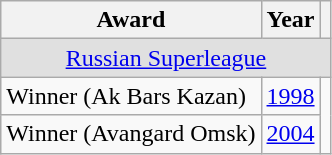<table class="wikitable">
<tr>
<th>Award</th>
<th>Year</th>
<th></th>
</tr>
<tr ALIGN="center" bgcolor="#e0e0e0">
<td colspan="3"><a href='#'>Russian Superleague</a></td>
</tr>
<tr>
<td>Winner (Ak Bars Kazan)</td>
<td><a href='#'>1998</a></td>
</tr>
<tr>
<td>Winner (Avangard Omsk)</td>
<td><a href='#'>2004</a></td>
</tr>
</table>
